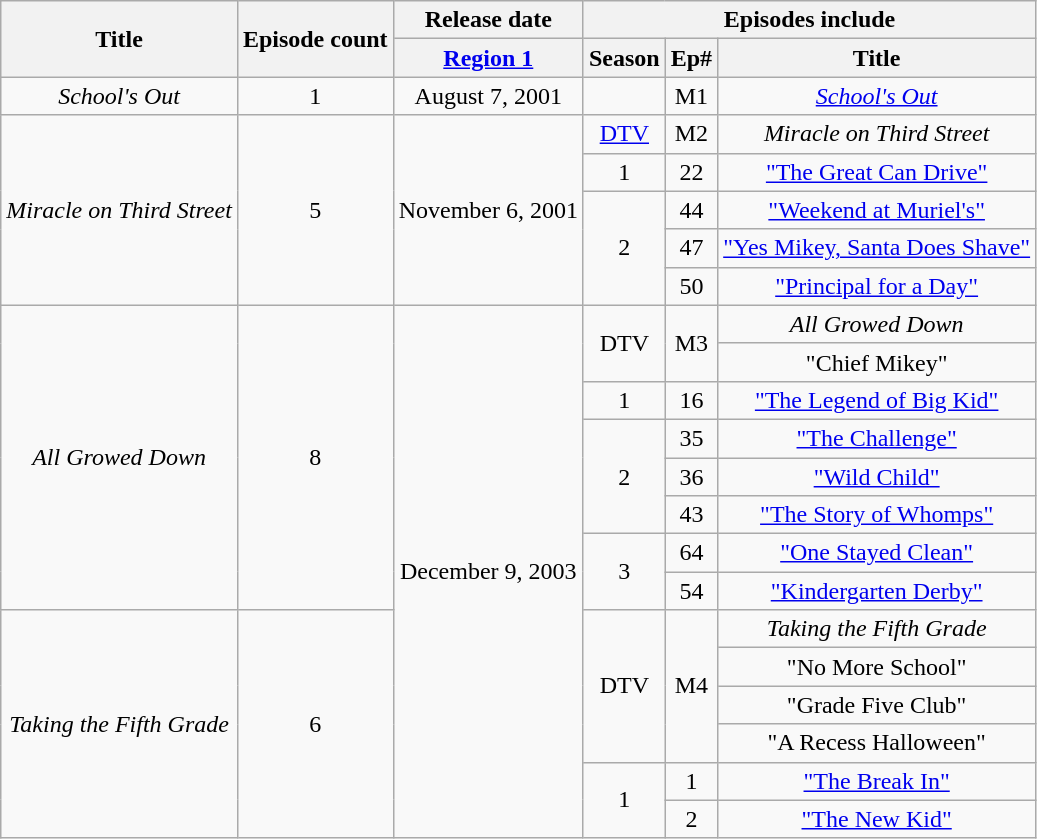<table class="wikitable sortable" style="text-align: center">
<tr>
<th rowspan=2>Title</th>
<th rowspan=2>Episode count</th>
<th colspan=1>Release date</th>
<th colspan=3>Episodes include</th>
</tr>
<tr>
<th><a href='#'>Region 1</a></th>
<th>Season</th>
<th>Ep#</th>
<th>Title</th>
</tr>
<tr>
<td><em>School's Out</em></td>
<td>1</td>
<td>August 7, 2001</td>
<td></td>
<td>M1</td>
<td><em><a href='#'>School's Out</a></em></td>
</tr>
<tr>
<td rowspan=5><em>Miracle on Third Street</em></td>
<td rowspan=5>5</td>
<td rowspan=5>November 6, 2001</td>
<td><a href='#'>DTV</a></td>
<td>M2</td>
<td><em>Miracle on Third Street</em></td>
</tr>
<tr>
<td>1</td>
<td>22</td>
<td><a href='#'>"The Great Can Drive"</a></td>
</tr>
<tr>
<td rowspan=3>2</td>
<td>44</td>
<td><a href='#'>"Weekend at Muriel's"</a></td>
</tr>
<tr>
<td>47</td>
<td><a href='#'>"Yes Mikey, Santa Does Shave"</a></td>
</tr>
<tr>
<td>50</td>
<td><a href='#'>"Principal for a Day"</a></td>
</tr>
<tr>
<td rowspan=8><em>All Growed Down</em></td>
<td rowspan=8>8</td>
<td rowspan=14>December 9, 2003</td>
<td rowspan=2>DTV</td>
<td rowspan=2>M3</td>
<td><em>All Growed Down</em></td>
</tr>
<tr>
<td>"Chief Mikey"</td>
</tr>
<tr>
<td>1</td>
<td>16</td>
<td><a href='#'>"The Legend of Big Kid"</a></td>
</tr>
<tr>
<td rowspan=3>2</td>
<td>35</td>
<td><a href='#'>"The Challenge"</a></td>
</tr>
<tr>
<td>36</td>
<td><a href='#'>"Wild Child"</a></td>
</tr>
<tr>
<td>43</td>
<td><a href='#'>"The Story of Whomps"</a></td>
</tr>
<tr>
<td rowspan=2>3</td>
<td>64</td>
<td><a href='#'>"One Stayed Clean"</a></td>
</tr>
<tr>
<td>54</td>
<td><a href='#'>"Kindergarten Derby"</a></td>
</tr>
<tr>
<td rowspan=6><em>Taking the Fifth Grade</em></td>
<td rowspan=6>6</td>
<td rowspan=4>DTV</td>
<td rowspan=4>M4</td>
<td><em>Taking the Fifth Grade</em></td>
</tr>
<tr>
<td>"No More School"</td>
</tr>
<tr>
<td>"Grade Five Club"</td>
</tr>
<tr>
<td>"A Recess Halloween"</td>
</tr>
<tr>
<td rowspan=2>1</td>
<td>1</td>
<td><a href='#'>"The Break In"</a></td>
</tr>
<tr>
<td>2</td>
<td><a href='#'>"The New Kid"</a></td>
</tr>
</table>
